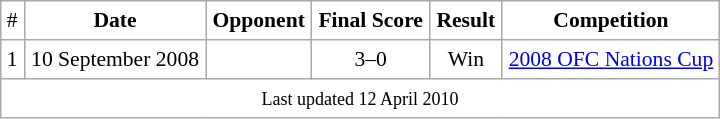<table border="1" cellpadding="4" cellspacing="2" style="margin:auto; font-size:90%; border:1px #aaa solid; border-collapse:collapse; text-align:center;">
<tr>
<td>#</td>
<th>Date</th>
<th>Opponent</th>
<th>Final Score</th>
<th>Result</th>
<th>Competition</th>
</tr>
<tr>
<td>1</td>
<td>10 September 2008</td>
<td></td>
<td>3–0</td>
<td>Win</td>
<td><a href='#'>2008 OFC Nations Cup</a></td>
</tr>
<tr>
<td colspan="12"><small>Last updated 12 April 2010</small></td>
</tr>
</table>
